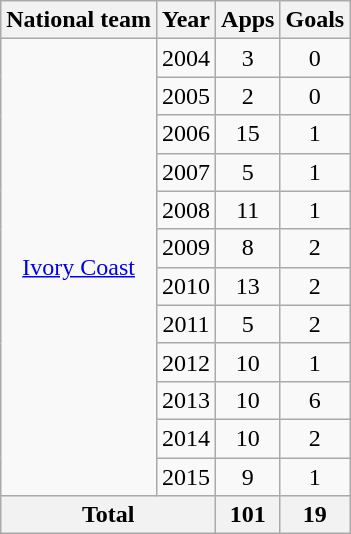<table class="wikitable" style="text-align: center;">
<tr>
<th>National team</th>
<th>Year</th>
<th>Apps</th>
<th>Goals</th>
</tr>
<tr>
<td rowspan=12><a href='#'>Ivory Coast</a></td>
<td>2004</td>
<td>3</td>
<td>0</td>
</tr>
<tr>
<td>2005</td>
<td>2</td>
<td>0</td>
</tr>
<tr>
<td>2006</td>
<td>15</td>
<td>1</td>
</tr>
<tr>
<td>2007</td>
<td>5</td>
<td>1</td>
</tr>
<tr>
<td>2008</td>
<td>11</td>
<td>1</td>
</tr>
<tr>
<td>2009</td>
<td>8</td>
<td>2</td>
</tr>
<tr>
<td>2010</td>
<td>13</td>
<td>2</td>
</tr>
<tr>
<td>2011</td>
<td>5</td>
<td>2</td>
</tr>
<tr>
<td>2012</td>
<td>10</td>
<td>1</td>
</tr>
<tr>
<td>2013</td>
<td>10</td>
<td>6</td>
</tr>
<tr>
<td>2014</td>
<td>10</td>
<td>2</td>
</tr>
<tr>
<td>2015</td>
<td>9</td>
<td>1</td>
</tr>
<tr>
<th colspan="2">Total</th>
<th>101</th>
<th>19</th>
</tr>
</table>
